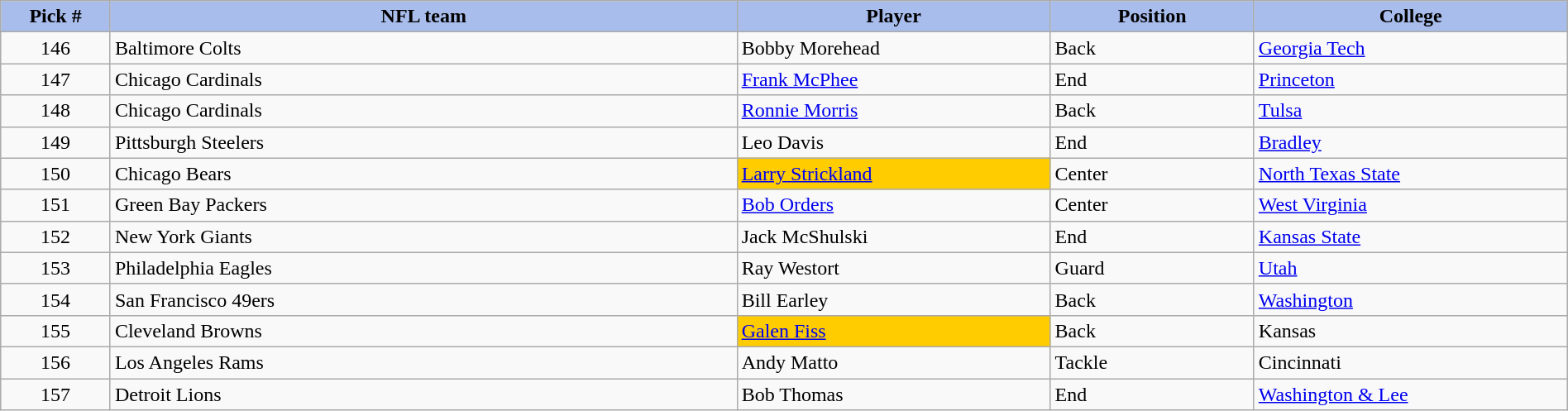<table class="wikitable sortable sortable" style="width: 100%">
<tr>
<th style="background:#a8bdec; width:7%;">Pick #</th>
<th style="width:40%; background:#a8bdec;">NFL team</th>
<th style="width:20%; background:#a8bdec;">Player</th>
<th style="width:13%; background:#a8bdec;">Position</th>
<th style="background:#A8BDEC;">College</th>
</tr>
<tr>
<td align=center>146</td>
<td>Baltimore Colts</td>
<td>Bobby Morehead</td>
<td>Back</td>
<td><a href='#'>Georgia Tech</a></td>
</tr>
<tr>
<td align=center>147</td>
<td>Chicago Cardinals</td>
<td><a href='#'>Frank McPhee</a></td>
<td>End</td>
<td><a href='#'>Princeton</a></td>
</tr>
<tr>
<td align=center>148</td>
<td>Chicago Cardinals</td>
<td><a href='#'>Ronnie Morris</a></td>
<td>Back</td>
<td><a href='#'>Tulsa</a></td>
</tr>
<tr>
<td align=center>149</td>
<td>Pittsburgh Steelers</td>
<td>Leo Davis</td>
<td>End</td>
<td><a href='#'>Bradley</a></td>
</tr>
<tr>
<td align=center>150</td>
<td>Chicago Bears</td>
<td bgcolor="#FFCC00"><a href='#'>Larry Strickland</a></td>
<td>Center</td>
<td><a href='#'>North Texas State</a></td>
</tr>
<tr>
<td align=center>151</td>
<td>Green Bay Packers</td>
<td><a href='#'>Bob Orders</a></td>
<td>Center</td>
<td><a href='#'>West Virginia</a></td>
</tr>
<tr>
<td align=center>152</td>
<td>New York Giants</td>
<td>Jack McShulski</td>
<td>End</td>
<td><a href='#'>Kansas State</a></td>
</tr>
<tr>
<td align=center>153</td>
<td>Philadelphia Eagles</td>
<td>Ray Westort</td>
<td>Guard</td>
<td><a href='#'>Utah</a></td>
</tr>
<tr>
<td align=center>154</td>
<td>San Francisco 49ers</td>
<td>Bill Earley</td>
<td>Back</td>
<td><a href='#'>Washington</a></td>
</tr>
<tr>
<td align=center>155</td>
<td>Cleveland Browns</td>
<td bgcolor="#FFCC00"><a href='#'>Galen Fiss</a></td>
<td>Back</td>
<td>Kansas</td>
</tr>
<tr>
<td align=center>156</td>
<td>Los Angeles Rams</td>
<td>Andy Matto</td>
<td>Tackle</td>
<td>Cincinnati</td>
</tr>
<tr>
<td align=center>157</td>
<td>Detroit Lions</td>
<td>Bob Thomas</td>
<td>End</td>
<td><a href='#'>Washington & Lee</a></td>
</tr>
</table>
